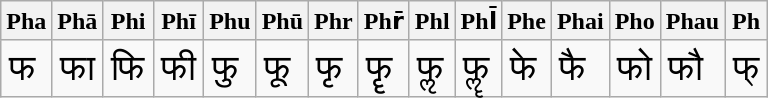<table class="wikitable">
<tr>
<th>Pha</th>
<th>Phā</th>
<th>Phi</th>
<th>Phī</th>
<th>Phu</th>
<th>Phū</th>
<th>Phr</th>
<th>Phr̄</th>
<th>Phl</th>
<th>Phl̄</th>
<th>Phe</th>
<th>Phai</th>
<th>Pho</th>
<th>Phau</th>
<th>Ph</th>
</tr>
<tr style="font-size: 150%;">
<td>फ</td>
<td>फा</td>
<td>फि</td>
<td>फी</td>
<td>फु</td>
<td>फू</td>
<td>फृ</td>
<td>फॄ</td>
<td>फॢ</td>
<td>फॣ</td>
<td>फे</td>
<td>फै</td>
<td>फो</td>
<td>फौ</td>
<td>फ्</td>
</tr>
</table>
